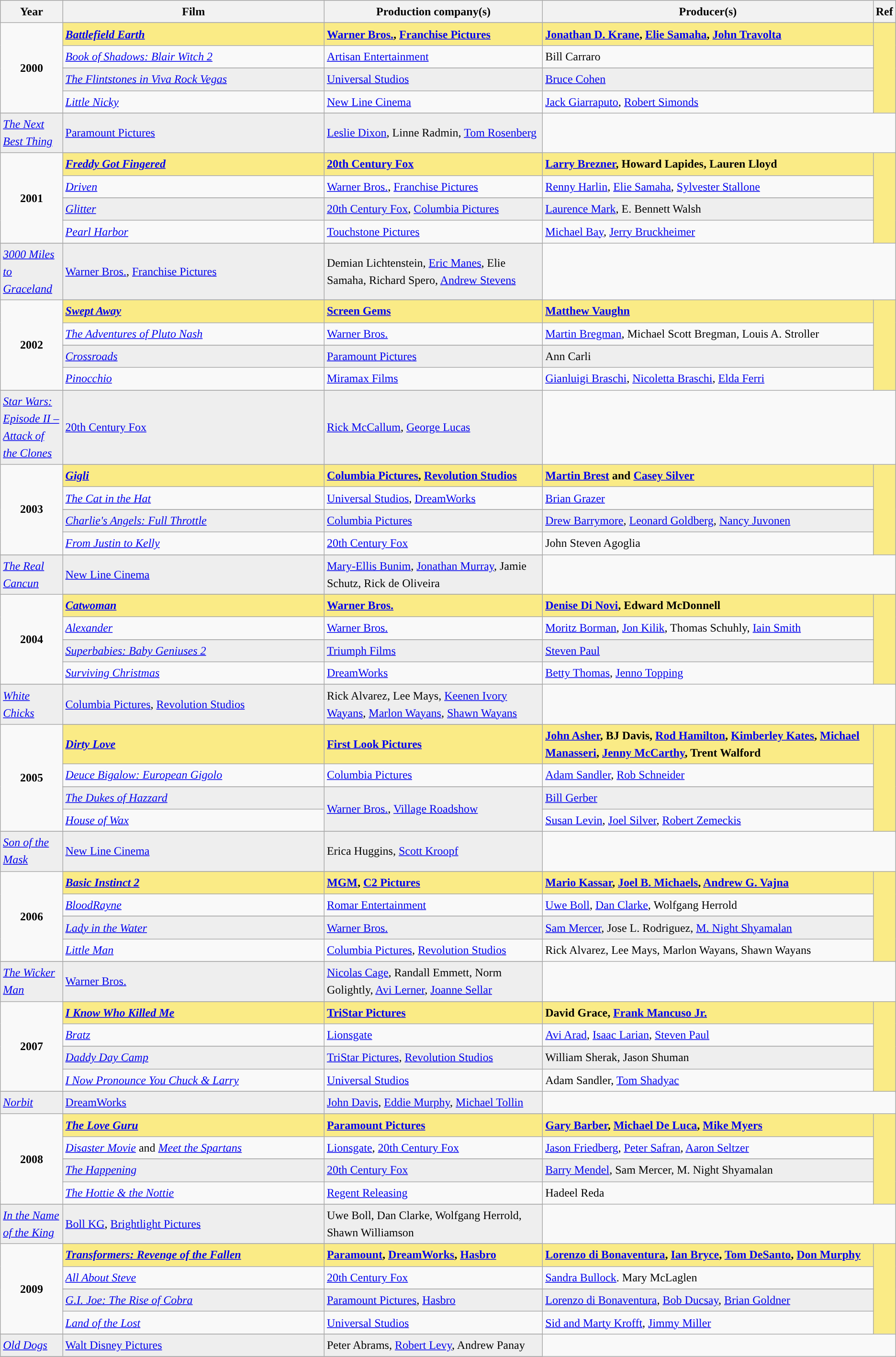<table class="wikitable sortable" style="font-size:1.00em; line-height:1.5em;">
<tr bgcolor="#bebebe">
<th style="width:7%;">Year</th>
<th style="width:30%;">Film</th>
<th style="width:25%;">Production company(s)</th>
<th style="width:40%;">Producer(s)</th>
<th style="width:10%;">Ref</th>
</tr>
<tr>
<td rowspan=6 style="text-align:center"><strong>2000</strong><br></td>
</tr>
<tr style="background:#FAEB86">
<td><strong><em><a href='#'>Battlefield Earth</a></em></strong></td>
<td><strong><a href='#'>Warner Bros.</a>, <a href='#'>Franchise Pictures</a></strong></td>
<td><strong><a href='#'>Jonathan D. Krane</a>, <a href='#'>Elie Samaha</a>, <a href='#'>John Travolta</a></strong></td>
<td rowspan=6></td>
</tr>
<tr>
<td><em><a href='#'>Book of Shadows: Blair Witch 2</a></em></td>
<td><a href='#'>Artisan Entertainment</a></td>
<td>Bill Carraro</td>
</tr>
<tr>
</tr>
<tr style="background:#eee;">
<td><em><a href='#'>The Flintstones in Viva Rock Vegas</a></em></td>
<td><a href='#'>Universal Studios</a></td>
<td><a href='#'>Bruce Cohen</a></td>
</tr>
<tr>
<td><em><a href='#'>Little Nicky</a></em></td>
<td><a href='#'>New Line Cinema</a></td>
<td><a href='#'>Jack Giarraputo</a>, <a href='#'>Robert Simonds</a></td>
</tr>
<tr>
</tr>
<tr style="background:#eee;">
<td><em><a href='#'>The Next Best Thing</a></em></td>
<td><a href='#'>Paramount Pictures</a></td>
<td><a href='#'>Leslie Dixon</a>, Linne Radmin, <a href='#'>Tom Rosenberg</a></td>
</tr>
<tr>
<td rowspan=6 style="text-align:center"><strong>2001</strong><br></td>
</tr>
<tr style="background:#FAEB86">
<td><strong><em><a href='#'>Freddy Got Fingered</a></em></strong></td>
<td><strong><a href='#'>20th Century Fox</a></strong></td>
<td><strong><a href='#'>Larry Brezner</a>, Howard Lapides, Lauren Lloyd</strong></td>
<td rowspan=6></td>
</tr>
<tr>
<td><em><a href='#'>Driven</a></em></td>
<td><a href='#'>Warner Bros.</a>, <a href='#'>Franchise Pictures</a></td>
<td><a href='#'>Renny Harlin</a>, <a href='#'>Elie Samaha</a>, <a href='#'>Sylvester Stallone</a></td>
</tr>
<tr>
</tr>
<tr style="background:#eee;">
<td><em><a href='#'>Glitter</a></em></td>
<td><a href='#'>20th Century Fox</a>, <a href='#'>Columbia Pictures</a></td>
<td><a href='#'>Laurence Mark</a>, E. Bennett Walsh</td>
</tr>
<tr>
<td><em><a href='#'>Pearl Harbor</a></em></td>
<td><a href='#'>Touchstone Pictures</a></td>
<td><a href='#'>Michael Bay</a>, <a href='#'>Jerry Bruckheimer</a></td>
</tr>
<tr>
</tr>
<tr style="background:#eee;">
<td><em><a href='#'>3000 Miles to Graceland</a></em></td>
<td><a href='#'>Warner Bros.</a>, <a href='#'>Franchise Pictures</a></td>
<td>Demian Lichtenstein, <a href='#'>Eric Manes</a>, Elie Samaha, Richard Spero, <a href='#'>Andrew Stevens</a></td>
</tr>
<tr>
<td rowspan=6 style="text-align:center"><strong>2002</strong><br></td>
</tr>
<tr style="background:#FAEB86">
<td><strong><em><a href='#'>Swept Away</a></em></strong></td>
<td><strong><a href='#'>Screen Gems</a></strong></td>
<td><strong><a href='#'>Matthew Vaughn</a></strong></td>
<td rowspan=6></td>
</tr>
<tr>
<td><em><a href='#'>The Adventures of Pluto Nash</a></em></td>
<td><a href='#'>Warner Bros.</a></td>
<td><a href='#'>Martin Bregman</a>, Michael Scott Bregman, Louis A. Stroller</td>
</tr>
<tr>
</tr>
<tr style="background:#eee;">
<td><em><a href='#'>Crossroads</a></em></td>
<td><a href='#'>Paramount Pictures</a></td>
<td>Ann Carli</td>
</tr>
<tr>
<td><em><a href='#'>Pinocchio</a></em></td>
<td><a href='#'>Miramax Films</a></td>
<td><a href='#'>Gianluigi Braschi</a>, <a href='#'>Nicoletta Braschi</a>, <a href='#'>Elda Ferri</a></td>
</tr>
<tr>
</tr>
<tr style="background:#eee;">
<td><em><a href='#'>Star Wars: Episode II – Attack of the Clones</a></em></td>
<td><a href='#'>20th Century Fox</a></td>
<td><a href='#'>Rick McCallum</a>, <a href='#'>George Lucas</a></td>
</tr>
<tr>
<td rowspan=6 style="text-align:center"><strong>2003</strong><br></td>
</tr>
<tr style="background:#FAEB86">
<td><strong><em><a href='#'>Gigli</a></em></strong></td>
<td><strong><a href='#'>Columbia Pictures</a>, <a href='#'>Revolution Studios</a></strong></td>
<td><strong><a href='#'>Martin Brest</a> and <a href='#'>Casey Silver</a></strong></td>
<td rowspan=6></td>
</tr>
<tr>
<td><em><a href='#'>The Cat in the Hat</a></em></td>
<td><a href='#'>Universal Studios</a>, <a href='#'>DreamWorks</a></td>
<td><a href='#'>Brian Grazer</a></td>
</tr>
<tr>
</tr>
<tr style="background:#eee;">
<td><em><a href='#'>Charlie's Angels: Full Throttle</a></em></td>
<td><a href='#'>Columbia Pictures</a></td>
<td><a href='#'>Drew Barrymore</a>, <a href='#'>Leonard Goldberg</a>, <a href='#'>Nancy Juvonen</a></td>
</tr>
<tr>
<td><em><a href='#'>From Justin to Kelly</a></em></td>
<td><a href='#'>20th Century Fox</a></td>
<td>John Steven Agoglia</td>
</tr>
<tr>
</tr>
<tr style="background:#eee;">
<td><em><a href='#'>The Real Cancun</a></em></td>
<td><a href='#'>New Line Cinema</a></td>
<td><a href='#'>Mary-Ellis Bunim</a>, <a href='#'>Jonathan Murray</a>, Jamie Schutz, Rick de Oliveira</td>
</tr>
<tr>
<td rowspan=6 style="text-align:center"><strong>2004</strong><br></td>
</tr>
<tr style="background:#FAEB86">
<td><strong><em><a href='#'>Catwoman</a></em></strong></td>
<td><strong><a href='#'>Warner Bros.</a></strong></td>
<td><strong><a href='#'>Denise Di Novi</a>, Edward McDonnell</strong></td>
<td rowspan=6></td>
</tr>
<tr>
<td><em><a href='#'>Alexander</a></em></td>
<td><a href='#'>Warner Bros.</a></td>
<td><a href='#'>Moritz Borman</a>, <a href='#'>Jon Kilik</a>, Thomas Schuhly, <a href='#'>Iain Smith</a></td>
</tr>
<tr>
</tr>
<tr style="background:#eee;">
<td><em><a href='#'>Superbabies: Baby Geniuses 2</a></em></td>
<td><a href='#'>Triumph Films</a></td>
<td><a href='#'>Steven Paul</a></td>
</tr>
<tr>
<td><em><a href='#'>Surviving Christmas</a></em></td>
<td><a href='#'>DreamWorks</a></td>
<td><a href='#'>Betty Thomas</a>, <a href='#'>Jenno Topping</a></td>
</tr>
<tr>
</tr>
<tr style="background:#eee;">
<td><em><a href='#'>White Chicks</a></em></td>
<td><a href='#'>Columbia Pictures</a>, <a href='#'>Revolution Studios</a></td>
<td>Rick Alvarez, Lee Mays, <a href='#'>Keenen Ivory Wayans</a>, <a href='#'>Marlon Wayans</a>, <a href='#'>Shawn Wayans</a></td>
</tr>
<tr>
<td rowspan=6 style="text-align:center"><strong>2005</strong><br></td>
</tr>
<tr style="background:#FAEB86">
<td><strong><em><a href='#'>Dirty Love</a></em></strong></td>
<td><strong><a href='#'>First Look Pictures</a></strong></td>
<td><strong><a href='#'>John Asher</a>, BJ Davis, <a href='#'>Rod Hamilton</a>, <a href='#'>Kimberley Kates</a>, <a href='#'>Michael Manasseri</a>, <a href='#'>Jenny McCarthy</a>, Trent Walford</strong></td>
<td rowspan=6></td>
</tr>
<tr>
<td><em><a href='#'>Deuce Bigalow: European Gigolo</a></em></td>
<td><a href='#'>Columbia Pictures</a></td>
<td><a href='#'>Adam Sandler</a>, <a href='#'>Rob Schneider</a></td>
</tr>
<tr>
</tr>
<tr style="background:#eee;">
<td><em><a href='#'>The Dukes of Hazzard</a></em></td>
<td rowspan="2"><a href='#'>Warner Bros.</a>, <a href='#'>Village Roadshow</a></td>
<td><a href='#'>Bill Gerber</a></td>
</tr>
<tr>
<td><em><a href='#'>House of Wax</a></em></td>
<td><a href='#'>Susan Levin</a>, <a href='#'>Joel Silver</a>, <a href='#'>Robert Zemeckis</a></td>
</tr>
<tr>
</tr>
<tr style="background:#eee;">
<td><em><a href='#'>Son of the Mask</a></em></td>
<td><a href='#'>New Line Cinema</a></td>
<td>Erica Huggins, <a href='#'>Scott Kroopf</a></td>
</tr>
<tr>
<td rowspan=6 style="text-align:center"><strong>2006</strong><br></td>
</tr>
<tr style="background:#FAEB86">
<td><strong><em><a href='#'>Basic Instinct 2</a></em></strong></td>
<td><strong><a href='#'>MGM</a>, <a href='#'>C2 Pictures</a></strong></td>
<td><strong><a href='#'>Mario Kassar</a>, <a href='#'>Joel B. Michaels</a>, <a href='#'>Andrew G. Vajna</a></strong></td>
<td rowspan=6></td>
</tr>
<tr>
<td><em><a href='#'>BloodRayne</a></em></td>
<td><a href='#'>Romar Entertainment</a></td>
<td><a href='#'>Uwe Boll</a>, <a href='#'>Dan Clarke</a>, Wolfgang Herrold</td>
</tr>
<tr>
</tr>
<tr style="background:#eee;">
<td><em><a href='#'>Lady in the Water</a></em></td>
<td><a href='#'>Warner Bros.</a></td>
<td><a href='#'>Sam Mercer</a>, Jose L. Rodriguez, <a href='#'>M. Night Shyamalan</a></td>
</tr>
<tr>
<td><em><a href='#'>Little Man</a></em></td>
<td><a href='#'>Columbia Pictures</a>, <a href='#'>Revolution Studios</a></td>
<td>Rick Alvarez, Lee Mays, Marlon Wayans, Shawn Wayans</td>
</tr>
<tr>
</tr>
<tr style="background:#eee;">
<td><em><a href='#'>The Wicker Man</a></em></td>
<td><a href='#'>Warner Bros.</a></td>
<td><a href='#'>Nicolas Cage</a>, Randall Emmett, Norm Golightly, <a href='#'>Avi Lerner</a>, <a href='#'>Joanne Sellar</a></td>
</tr>
<tr>
<td rowspan=6 style="text-align:center"><strong>2007</strong><br></td>
</tr>
<tr style="background:#FAEB86">
<td><strong><em><a href='#'>I Know Who Killed Me</a></em></strong></td>
<td><strong><a href='#'>TriStar Pictures</a></strong></td>
<td><strong>David Grace, <a href='#'>Frank Mancuso Jr.</a></strong></td>
<td rowspan=6></td>
</tr>
<tr>
<td><em><a href='#'>Bratz</a></em></td>
<td><a href='#'>Lionsgate</a></td>
<td><a href='#'>Avi Arad</a>, <a href='#'>Isaac Larian</a>, <a href='#'>Steven Paul</a></td>
</tr>
<tr>
</tr>
<tr style="background:#eee;">
<td><em><a href='#'>Daddy Day Camp</a></em></td>
<td><a href='#'>TriStar Pictures</a>, <a href='#'>Revolution Studios</a></td>
<td>William Sherak, Jason Shuman</td>
</tr>
<tr>
<td><em><a href='#'>I Now Pronounce You Chuck & Larry</a></em></td>
<td><a href='#'>Universal Studios</a></td>
<td>Adam Sandler, <a href='#'>Tom Shadyac</a></td>
</tr>
<tr>
</tr>
<tr style="background:#eee;">
<td><em><a href='#'>Norbit</a></em></td>
<td><a href='#'>DreamWorks</a></td>
<td><a href='#'>John Davis</a>, <a href='#'>Eddie Murphy</a>, <a href='#'>Michael Tollin</a></td>
</tr>
<tr>
<td rowspan=6 style="text-align:center"><strong>2008</strong><br></td>
</tr>
<tr style="background:#FAEB86">
<td><strong><em><a href='#'>The Love Guru</a></em></strong></td>
<td><strong><a href='#'>Paramount Pictures</a></strong></td>
<td><strong><a href='#'>Gary Barber</a>, <a href='#'>Michael De Luca</a>, <a href='#'>Mike Myers</a></strong></td>
<td rowspan=6></td>
</tr>
<tr>
<td><em><a href='#'>Disaster Movie</a></em> and <em><a href='#'>Meet the Spartans</a></em></td>
<td><a href='#'>Lionsgate</a>, <a href='#'>20th Century Fox</a></td>
<td><a href='#'>Jason Friedberg</a>, <a href='#'>Peter Safran</a>, <a href='#'>Aaron Seltzer</a></td>
</tr>
<tr>
</tr>
<tr style="background:#eee;">
<td><em><a href='#'>The Happening</a></em></td>
<td><a href='#'>20th Century Fox</a></td>
<td><a href='#'>Barry Mendel</a>, Sam Mercer, M. Night Shyamalan</td>
</tr>
<tr>
<td><em><a href='#'>The Hottie & the Nottie</a></em></td>
<td><a href='#'>Regent Releasing</a></td>
<td>Hadeel Reda</td>
</tr>
<tr>
</tr>
<tr style="background:#eee;">
<td><em><a href='#'>In the Name of the King</a></em></td>
<td><a href='#'>Boll KG</a>, <a href='#'>Brightlight Pictures</a></td>
<td>Uwe Boll, Dan Clarke, Wolfgang Herrold, Shawn Williamson</td>
</tr>
<tr>
<td rowspan=6 style="text-align:center"><strong>2009</strong><br></td>
</tr>
<tr style="background:#FAEB86">
<td><strong><em><a href='#'>Transformers: Revenge of the Fallen</a></em></strong></td>
<td><strong><a href='#'>Paramount</a>, <a href='#'>DreamWorks</a>, <a href='#'>Hasbro</a></strong></td>
<td><strong><a href='#'>Lorenzo di Bonaventura</a>, <a href='#'>Ian Bryce</a>, <a href='#'>Tom DeSanto</a>, <a href='#'>Don Murphy</a></strong></td>
<td rowspan=6></td>
</tr>
<tr>
<td><em><a href='#'>All About Steve</a></em></td>
<td><a href='#'>20th Century Fox</a></td>
<td><a href='#'>Sandra Bullock</a>. Mary McLaglen</td>
</tr>
<tr>
</tr>
<tr style="background:#eee;">
<td><em><a href='#'>G.I. Joe: The Rise of Cobra</a></em></td>
<td><a href='#'>Paramount Pictures</a>, <a href='#'>Hasbro</a></td>
<td><a href='#'>Lorenzo di Bonaventura</a>, <a href='#'>Bob Ducsay</a>, <a href='#'>Brian Goldner</a></td>
</tr>
<tr>
<td><em><a href='#'>Land of the Lost</a></em></td>
<td><a href='#'>Universal Studios</a></td>
<td><a href='#'>Sid and Marty Krofft</a>, <a href='#'>Jimmy Miller</a></td>
</tr>
<tr>
</tr>
<tr style="background:#eee;">
<td><em><a href='#'>Old Dogs</a></em></td>
<td><a href='#'>Walt Disney Pictures</a></td>
<td>Peter Abrams, <a href='#'>Robert Levy</a>, Andrew Panay</td>
</tr>
<tr>
</tr>
</table>
